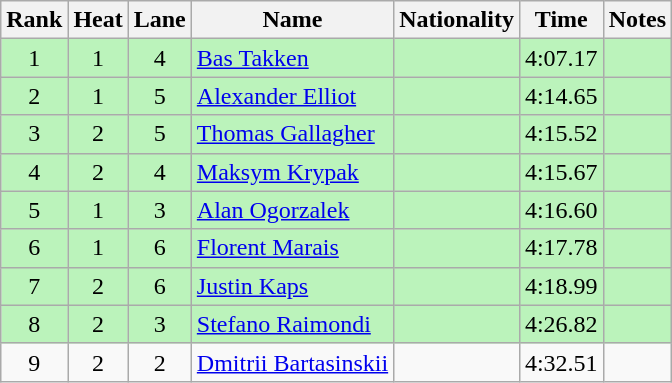<table class="wikitable sortable" style="text-align:center">
<tr>
<th>Rank</th>
<th>Heat</th>
<th>Lane</th>
<th>Name</th>
<th>Nationality</th>
<th>Time</th>
<th>Notes</th>
</tr>
<tr bgcolor=bbf3bb>
<td>1</td>
<td>1</td>
<td>4</td>
<td align=left><a href='#'>Bas Takken</a></td>
<td align=left></td>
<td>4:07.17</td>
<td></td>
</tr>
<tr bgcolor=bbf3bb>
<td>2</td>
<td>1</td>
<td>5</td>
<td align=left><a href='#'>Alexander Elliot</a></td>
<td align=left></td>
<td>4:14.65</td>
<td></td>
</tr>
<tr bgcolor=bbf3bb>
<td>3</td>
<td>2</td>
<td>5</td>
<td align=left><a href='#'>Thomas Gallagher</a></td>
<td align=left></td>
<td>4:15.52</td>
<td></td>
</tr>
<tr bgcolor=bbf3bb>
<td>4</td>
<td>2</td>
<td>4</td>
<td align=left><a href='#'>Maksym Krypak</a></td>
<td align=left></td>
<td>4:15.67</td>
<td></td>
</tr>
<tr bgcolor=bbf3bb>
<td>5</td>
<td>1</td>
<td>3</td>
<td align=left><a href='#'>Alan Ogorzalek</a></td>
<td align=left></td>
<td>4:16.60</td>
<td></td>
</tr>
<tr bgcolor=bbf3bb>
<td>6</td>
<td>1</td>
<td>6</td>
<td align=left><a href='#'>Florent Marais</a></td>
<td align=left></td>
<td>4:17.78</td>
<td></td>
</tr>
<tr bgcolor=bbf3bb>
<td>7</td>
<td>2</td>
<td>6</td>
<td align=left><a href='#'>Justin Kaps</a></td>
<td align=left></td>
<td>4:18.99</td>
<td></td>
</tr>
<tr bgcolor=bbf3bb>
<td>8</td>
<td>2</td>
<td>3</td>
<td align=left><a href='#'>Stefano Raimondi</a></td>
<td align=left></td>
<td>4:26.82</td>
<td></td>
</tr>
<tr>
<td>9</td>
<td>2</td>
<td>2</td>
<td align=left><a href='#'>Dmitrii Bartasinskii</a></td>
<td align=left></td>
<td>4:32.51</td>
<td></td>
</tr>
</table>
